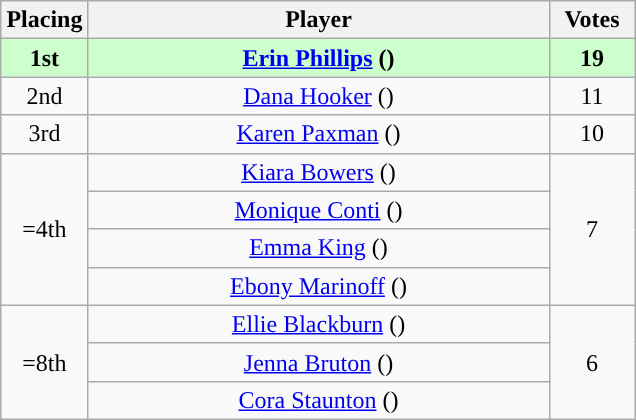<table class="wikitable" style="text-align:center; margin:1em auto;">
<tr>
<th style="width:50px">Placing</th>
<th style="width:300px">Player</th>
<th style="width:50px">Votes</th>
</tr>
<tr style="background:#cfc">
<td><strong>1st</strong></td>
<td><strong><a href='#'>Erin Phillips</a> ()</strong></td>
<td><strong>19</strong></td>
</tr>
<tr>
<td>2nd</td>
<td><a href='#'>Dana Hooker</a> ()</td>
<td>11</td>
</tr>
<tr>
<td>3rd</td>
<td><a href='#'>Karen Paxman</a> ()</td>
<td>10</td>
</tr>
<tr>
<td rowspan=4>=4th</td>
<td><a href='#'>Kiara Bowers</a> ()</td>
<td rowspan=4>7</td>
</tr>
<tr>
<td><a href='#'>Monique Conti</a> ()</td>
</tr>
<tr>
<td><a href='#'>Emma King</a> ()</td>
</tr>
<tr>
<td><a href='#'>Ebony Marinoff</a> ()</td>
</tr>
<tr>
<td rowspan=3>=8th</td>
<td><a href='#'>Ellie Blackburn</a> ()</td>
<td rowspan=3>6</td>
</tr>
<tr>
<td><a href='#'>Jenna Bruton</a> ()</td>
</tr>
<tr>
<td><a href='#'>Cora Staunton</a> ()</td>
</tr>
</table>
